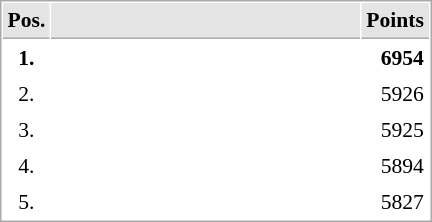<table cellspacing="1" cellpadding="3" style="border:1px solid #AAAAAA;font-size:90%">
<tr bgcolor="#E4E4E4">
<th style="border-bottom:1px solid #AAAAAA" width=10>Pos.</th>
<th style="border-bottom:1px solid #AAAAAA" width=200></th>
<th style="border-bottom:1px solid #AAAAAA" width=20>Points</th>
</tr>
<tr>
<td align="center"><strong>1.</strong></td>
<td><strong></strong></td>
<td align="right"><strong>6954</strong></td>
</tr>
<tr>
<td align="center">2.</td>
<td></td>
<td align="right">5926</td>
</tr>
<tr>
<td align="center">3.</td>
<td></td>
<td align="right">5925</td>
</tr>
<tr>
<td align="center">4.</td>
<td></td>
<td align="right">5894</td>
</tr>
<tr>
<td align="center">5.</td>
<td></td>
<td align="right">5827</td>
</tr>
</table>
